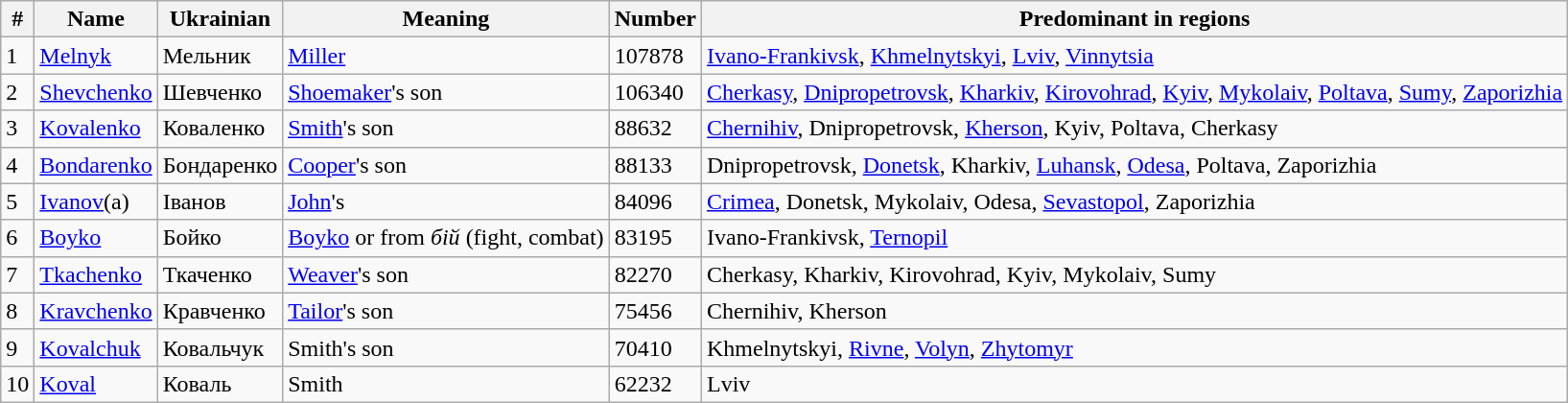<table class=wikitable>
<tr>
<th>#</th>
<th>Name</th>
<th>Ukrainian</th>
<th>Meaning</th>
<th>Number</th>
<th>Predominant in regions</th>
</tr>
<tr>
<td>1</td>
<td><a href='#'>Melnyk</a></td>
<td>Мельник</td>
<td><a href='#'>Miller</a></td>
<td>107878</td>
<td><a href='#'>Ivano-Frankivsk</a>, <a href='#'>Khmelnytskyi</a>, <a href='#'>Lviv</a>, <a href='#'>Vinnytsia</a></td>
</tr>
<tr>
<td>2</td>
<td><a href='#'>Shevchenko</a></td>
<td>Шевченко</td>
<td><a href='#'>Shoemaker</a>'s son</td>
<td>106340</td>
<td><a href='#'>Cherkasy</a>, <a href='#'>Dnipropetrovsk</a>, <a href='#'>Kharkiv</a>, <a href='#'>Kirovohrad</a>, <a href='#'>Kyiv</a>, <a href='#'>Mykolaiv</a>, <a href='#'>Poltava</a>, <a href='#'>Sumy</a>, <a href='#'>Zaporizhia</a></td>
</tr>
<tr>
<td>3</td>
<td><a href='#'>Kovalenko</a></td>
<td>Коваленко</td>
<td><a href='#'>Smith</a>'s son</td>
<td>88632</td>
<td><a href='#'>Chernihiv</a>, Dnipropetrovsk, <a href='#'>Kherson</a>, Kyiv, Poltava, Cherkasy</td>
</tr>
<tr>
<td>4</td>
<td><a href='#'>Bondarenko</a></td>
<td>Бондаренко</td>
<td><a href='#'>Cooper</a>'s son</td>
<td>88133</td>
<td>Dnipropetrovsk, <a href='#'>Donetsk</a>, Kharkiv, <a href='#'>Luhansk</a>, <a href='#'>Odesa</a>, Poltava, Zaporizhia</td>
</tr>
<tr>
<td>5</td>
<td><a href='#'>Ivanov</a>(a)</td>
<td>Іванов</td>
<td><a href='#'>John</a>'s</td>
<td>84096</td>
<td><a href='#'>Crimea</a>, Donetsk, Mykolaiv, Odesa, <a href='#'>Sevastopol</a>, Zaporizhia</td>
</tr>
<tr ||>
<td>6</td>
<td><a href='#'>Boyko</a></td>
<td>Бойко</td>
<td><a href='#'>Boyko</a> or from <em>бій</em> (fight, combat)</td>
<td>83195</td>
<td>Ivano-Frankivsk, <a href='#'>Ternopil</a></td>
</tr>
<tr>
<td>7</td>
<td><a href='#'>Tkachenko</a></td>
<td>Ткаченко</td>
<td><a href='#'>Weaver</a>'s son</td>
<td>82270</td>
<td>Cherkasy, Kharkiv, Kirovohrad, Kyiv, Mykolaiv, Sumy</td>
</tr>
<tr>
<td>8</td>
<td><a href='#'>Kravchenko</a></td>
<td>Кравченко</td>
<td><a href='#'>Tailor</a>'s son</td>
<td>75456</td>
<td>Chernihiv, Kherson</td>
</tr>
<tr>
<td>9</td>
<td><a href='#'>Kovalchuk</a></td>
<td>Ковальчук</td>
<td>Smith's son</td>
<td>70410</td>
<td>Khmelnytskyi, <a href='#'>Rivne</a>, <a href='#'>Volyn</a>, <a href='#'>Zhytomyr</a></td>
</tr>
<tr>
<td>10</td>
<td><a href='#'>Koval</a></td>
<td>Коваль</td>
<td>Smith</td>
<td>62232</td>
<td>Lviv</td>
</tr>
</table>
